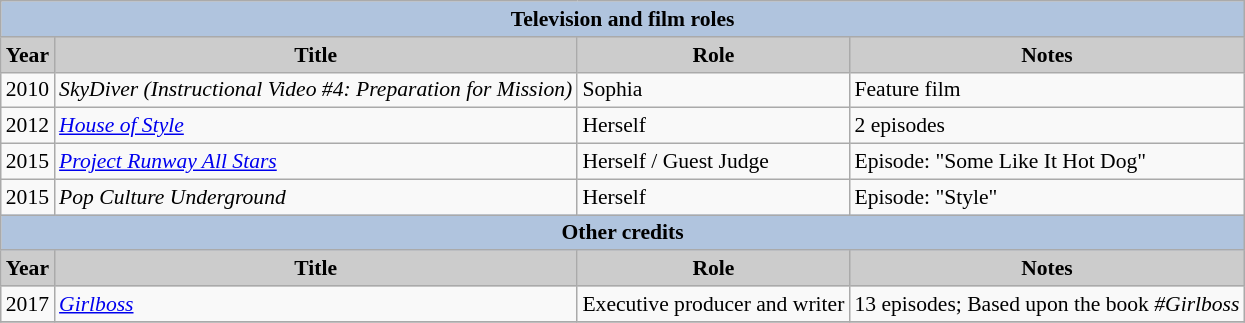<table class="wikitable" style="font-size:90%">
<tr>
<th colspan="4" style="background:#B0C4DE;">Television and film roles</th>
</tr>
<tr style="text-align:center;">
<th style="background:#ccc;">Year</th>
<th style="background:#ccc;">Title</th>
<th style="background:#ccc;">Role</th>
<th style="background:#ccc;">Notes</th>
</tr>
<tr>
<td>2010</td>
<td><em>SkyDiver (Instructional Video #4: Preparation for Mission)</em></td>
<td>Sophia</td>
<td>Feature film</td>
</tr>
<tr>
<td>2012</td>
<td><em><a href='#'>House of Style</a></em></td>
<td>Herself</td>
<td>2 episodes</td>
</tr>
<tr>
<td>2015</td>
<td><em><a href='#'>Project Runway All Stars</a></em></td>
<td>Herself / Guest Judge</td>
<td>Episode: "Some Like It Hot Dog"</td>
</tr>
<tr>
<td>2015</td>
<td><em>Pop Culture Underground</em></td>
<td>Herself</td>
<td>Episode: "Style"</td>
</tr>
<tr>
<th colspan="4" style="background:#B0C4DE;">Other credits</th>
</tr>
<tr style="text-align:center;">
<th style="background:#ccc;">Year</th>
<th style="background:#ccc;">Title</th>
<th style="background:#ccc;">Role</th>
<th style="background:#ccc;">Notes</th>
</tr>
<tr>
<td>2017</td>
<td><em><a href='#'>Girlboss</a></em></td>
<td>Executive producer and writer</td>
<td>13 episodes; Based upon the book <em>#Girlboss</em></td>
</tr>
<tr>
</tr>
</table>
